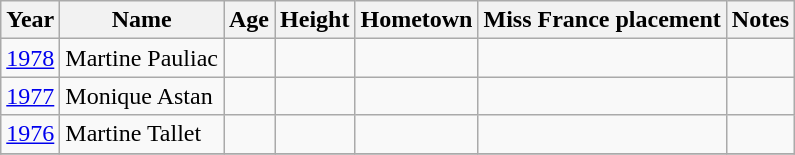<table class="wikitable sortable">
<tr>
<th>Year</th>
<th>Name</th>
<th>Age</th>
<th>Height</th>
<th>Hometown</th>
<th>Miss France placement</th>
<th>Notes</th>
</tr>
<tr>
<td><a href='#'>1978</a></td>
<td>Martine Pauliac</td>
<td></td>
<td></td>
<td></td>
<td></td>
<td></td>
</tr>
<tr>
<td><a href='#'>1977</a></td>
<td>Monique Astan</td>
<td></td>
<td></td>
<td></td>
<td></td>
<td></td>
</tr>
<tr>
<td><a href='#'>1976</a></td>
<td>Martine Tallet</td>
<td></td>
<td></td>
<td></td>
<td></td>
<td></td>
</tr>
<tr>
</tr>
</table>
